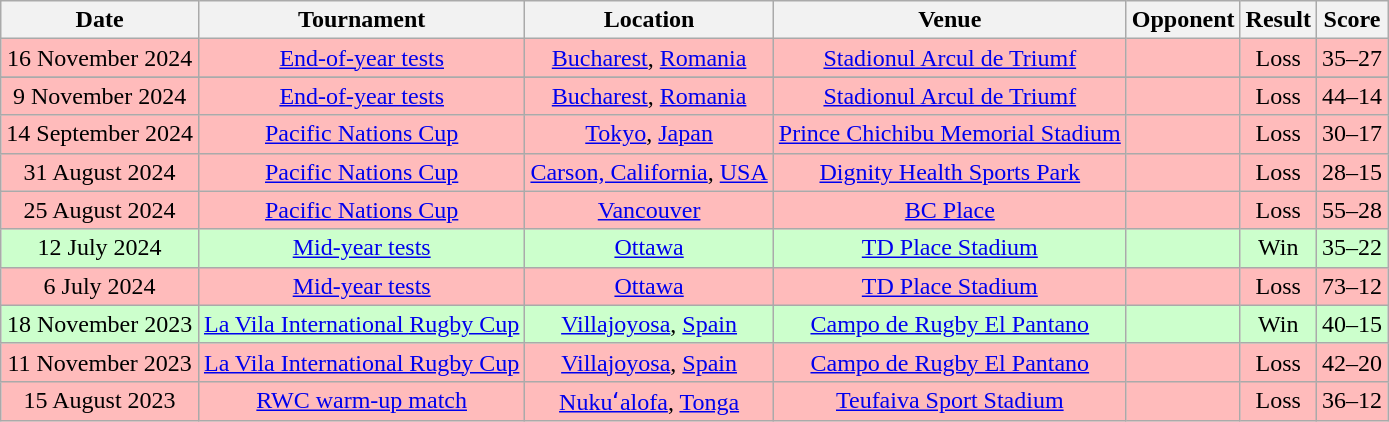<table class="wikitable sortable" style="text-align:center">
<tr>
<th>Date</th>
<th>Tournament</th>
<th>Location</th>
<th>Venue</th>
<th>Opponent</th>
<th>Result</th>
<th>Score</th>
</tr>
<tr style="background:#fbb;">
<td>16 November 2024</td>
<td><a href='#'>End-of-year tests</a></td>
<td><a href='#'>Bucharest</a>, <a href='#'>Romania</a></td>
<td><a href='#'>Stadionul Arcul de Triumf</a></td>
<td align="left"></td>
<td>Loss</td>
<td>35–27</td>
</tr>
<tr>
</tr>
<tr style="background:#fbb;">
<td>9 November 2024</td>
<td><a href='#'>End-of-year tests</a></td>
<td><a href='#'>Bucharest</a>, <a href='#'>Romania</a></td>
<td><a href='#'>Stadionul Arcul de Triumf</a></td>
<td align="left"></td>
<td>Loss</td>
<td>44–14</td>
</tr>
<tr style="background:#fbb;">
<td>14 September 2024</td>
<td><a href='#'>Pacific Nations Cup</a></td>
<td><a href='#'>Tokyo</a>, <a href='#'>Japan</a></td>
<td><a href='#'>Prince Chichibu Memorial Stadium</a></td>
<td align="left"></td>
<td>Loss</td>
<td>30–17</td>
</tr>
<tr style="background:#fbb;">
<td>31 August 2024</td>
<td><a href='#'>Pacific Nations Cup</a></td>
<td><a href='#'>Carson, California</a>, <a href='#'>USA</a></td>
<td><a href='#'>Dignity Health Sports Park</a></td>
<td align="left"></td>
<td>Loss</td>
<td>28–15</td>
</tr>
<tr style="background:#fbb;">
<td>25 August 2024</td>
<td><a href='#'>Pacific Nations Cup</a></td>
<td><a href='#'>Vancouver</a></td>
<td><a href='#'>BC Place</a></td>
<td align="left"></td>
<td>Loss</td>
<td>55–28</td>
</tr>
<tr style="background:#cfc;">
<td>12 July 2024</td>
<td><a href='#'>Mid-year tests</a></td>
<td><a href='#'>Ottawa</a></td>
<td><a href='#'>TD Place Stadium</a></td>
<td align="left"></td>
<td>Win</td>
<td>35–22</td>
</tr>
<tr style="background:#fbb;">
<td>6 July 2024</td>
<td><a href='#'>Mid-year tests</a></td>
<td><a href='#'>Ottawa</a></td>
<td><a href='#'>TD Place Stadium</a></td>
<td align="left"></td>
<td>Loss</td>
<td>73–12</td>
</tr>
<tr style="background:#cfc;">
<td>18 November 2023</td>
<td><a href='#'>La Vila International Rugby Cup</a></td>
<td><a href='#'>Villajoyosa</a>, <a href='#'>Spain</a></td>
<td><a href='#'>Campo de Rugby El Pantano</a></td>
<td align="left"></td>
<td>Win</td>
<td>40–15</td>
</tr>
<tr style="background:#fbb;">
<td>11 November 2023</td>
<td><a href='#'>La Vila International Rugby Cup</a></td>
<td><a href='#'>Villajoyosa</a>, <a href='#'>Spain</a></td>
<td><a href='#'>Campo de Rugby El Pantano</a></td>
<td align="left"></td>
<td>Loss</td>
<td>42–20</td>
</tr>
<tr style="background:#fbb;">
<td>15 August 2023</td>
<td><a href='#'>RWC warm-up match</a></td>
<td><a href='#'>Nukuʻalofa</a>, <a href='#'>Tonga</a></td>
<td><a href='#'>Teufaiva Sport Stadium</a></td>
<td align="left"></td>
<td>Loss</td>
<td>36–12</td>
</tr>
</table>
